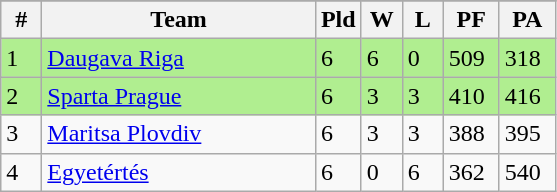<table class=wikitable>
<tr align=center>
</tr>
<tr>
<th width=20>#</th>
<th width=175>Team</th>
<th width=20>Pld</th>
<th width=20>W</th>
<th width=20>L</th>
<th width=30>PF</th>
<th width=30>PA</th>
</tr>
<tr bgcolor=B0EE90>
<td>1</td>
<td align="left"> <a href='#'>Daugava Riga</a></td>
<td>6</td>
<td>6</td>
<td>0</td>
<td>509</td>
<td>318</td>
</tr>
<tr bgcolor=B0EE90>
<td>2</td>
<td align="left"> <a href='#'>Sparta Prague</a></td>
<td>6</td>
<td>3</td>
<td>3</td>
<td>410</td>
<td>416</td>
</tr>
<tr>
<td>3</td>
<td align="left"> <a href='#'>Maritsa Plovdiv</a></td>
<td>6</td>
<td>3</td>
<td>3</td>
<td>388</td>
<td>395</td>
</tr>
<tr>
<td>4</td>
<td align="left"> <a href='#'>Egyetértés</a></td>
<td>6</td>
<td>0</td>
<td>6</td>
<td>362</td>
<td>540</td>
</tr>
</table>
